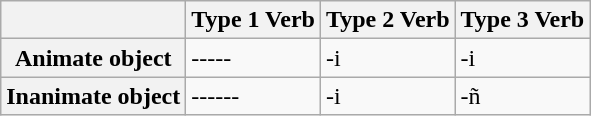<table class="wikitable">
<tr>
<th></th>
<th>Type 1 Verb</th>
<th>Type 2 Verb</th>
<th>Type 3 Verb</th>
</tr>
<tr>
<th>Animate object</th>
<td>-----</td>
<td>-i</td>
<td>-i</td>
</tr>
<tr>
<th>Inanimate object</th>
<td>------</td>
<td>-i</td>
<td>-ñ</td>
</tr>
</table>
